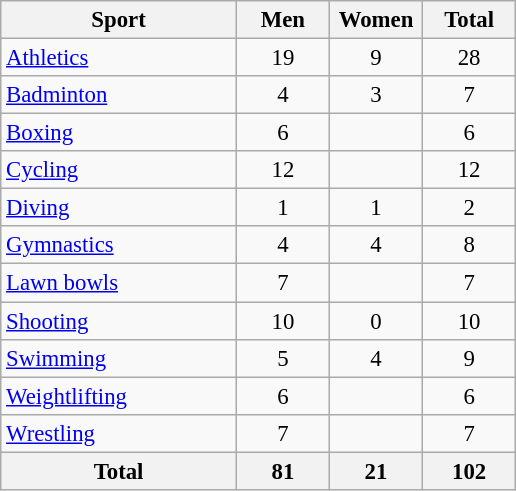<table class="wikitable sortable" style="text-align:center; font-size: 95%;">
<tr>
<th width=150>Sport</th>
<th width=55>Men</th>
<th width=55>Women</th>
<th width=55>Total</th>
</tr>
<tr>
<td align=left><a href='#'>Athletics</a></td>
<td>19</td>
<td>9</td>
<td>28</td>
</tr>
<tr>
<td align=left><a href='#'>Badminton</a></td>
<td>4</td>
<td>3</td>
<td>7</td>
</tr>
<tr>
<td align=left><a href='#'>Boxing</a></td>
<td>6</td>
<td></td>
<td>6</td>
</tr>
<tr>
<td align=left><a href='#'>Cycling</a></td>
<td>12</td>
<td></td>
<td>12</td>
</tr>
<tr>
<td align=left><a href='#'>Diving</a></td>
<td>1</td>
<td>1</td>
<td>2</td>
</tr>
<tr>
<td align=left><a href='#'>Gymnastics</a></td>
<td>4</td>
<td>4</td>
<td>8</td>
</tr>
<tr>
<td align=left><a href='#'>Lawn bowls</a></td>
<td>7</td>
<td></td>
<td>7</td>
</tr>
<tr>
<td align=left><a href='#'>Shooting</a></td>
<td>10</td>
<td>0</td>
<td>10</td>
</tr>
<tr>
<td align=left><a href='#'>Swimming</a></td>
<td>5</td>
<td>4</td>
<td>9</td>
</tr>
<tr>
<td align=left><a href='#'>Weightlifting</a></td>
<td>6</td>
<td></td>
<td>6</td>
</tr>
<tr>
<td align=left><a href='#'>Wrestling</a></td>
<td>7</td>
<td></td>
<td>7</td>
</tr>
<tr>
<th>Total</th>
<th>81</th>
<th>21</th>
<th>102</th>
</tr>
</table>
